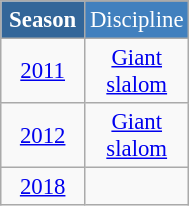<table class="wikitable" style="font-size:95%; text-align:center; border:grey solid 1px; border-collapse:collapse;" width="10%">
<tr style="background-color:#369; color:white;">
<td rowspan="2" colspan="1" width="54"><strong>Season</strong></td>
</tr>
<tr style="background-color:#4180be; color:white;">
<td width="5%">Discipline</td>
</tr>
<tr>
<td><a href='#'>2011</a></td>
<td><a href='#'>Giant slalom</a></td>
</tr>
<tr>
<td><a href='#'>2012</a></td>
<td><a href='#'>Giant slalom</a></td>
</tr>
<tr>
<td><a href='#'>2018</a></td>
<td></td>
</tr>
</table>
